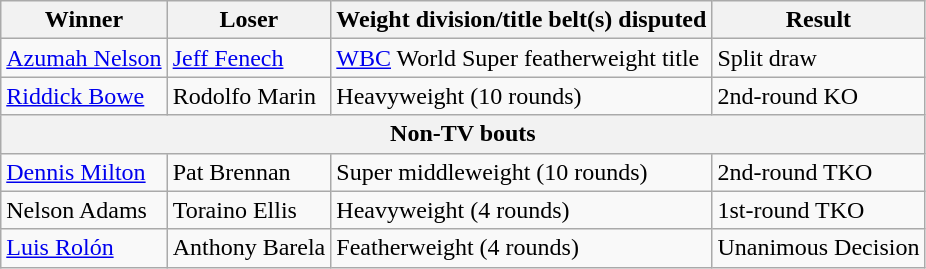<table class=wikitable>
<tr>
<th>Winner</th>
<th>Loser</th>
<th>Weight division/title belt(s) disputed</th>
<th>Result</th>
</tr>
<tr>
<td> <a href='#'>Azumah Nelson</a></td>
<td> <a href='#'>Jeff Fenech</a></td>
<td><a href='#'>WBC</a> World Super featherweight title</td>
<td>Split draw</td>
</tr>
<tr>
<td> <a href='#'>Riddick Bowe</a></td>
<td> Rodolfo Marin</td>
<td>Heavyweight (10 rounds)</td>
<td>2nd-round KO</td>
</tr>
<tr>
<th colspan=4>Non-TV bouts</th>
</tr>
<tr>
<td> <a href='#'>Dennis Milton</a></td>
<td> Pat Brennan</td>
<td>Super middleweight (10 rounds)</td>
<td>2nd-round TKO</td>
</tr>
<tr>
<td> Nelson Adams</td>
<td> Toraino Ellis</td>
<td>Heavyweight (4 rounds)</td>
<td>1st-round TKO</td>
</tr>
<tr>
<td> <a href='#'>Luis Rolón</a></td>
<td> Anthony Barela</td>
<td>Featherweight (4 rounds)</td>
<td>Unanimous Decision</td>
</tr>
</table>
